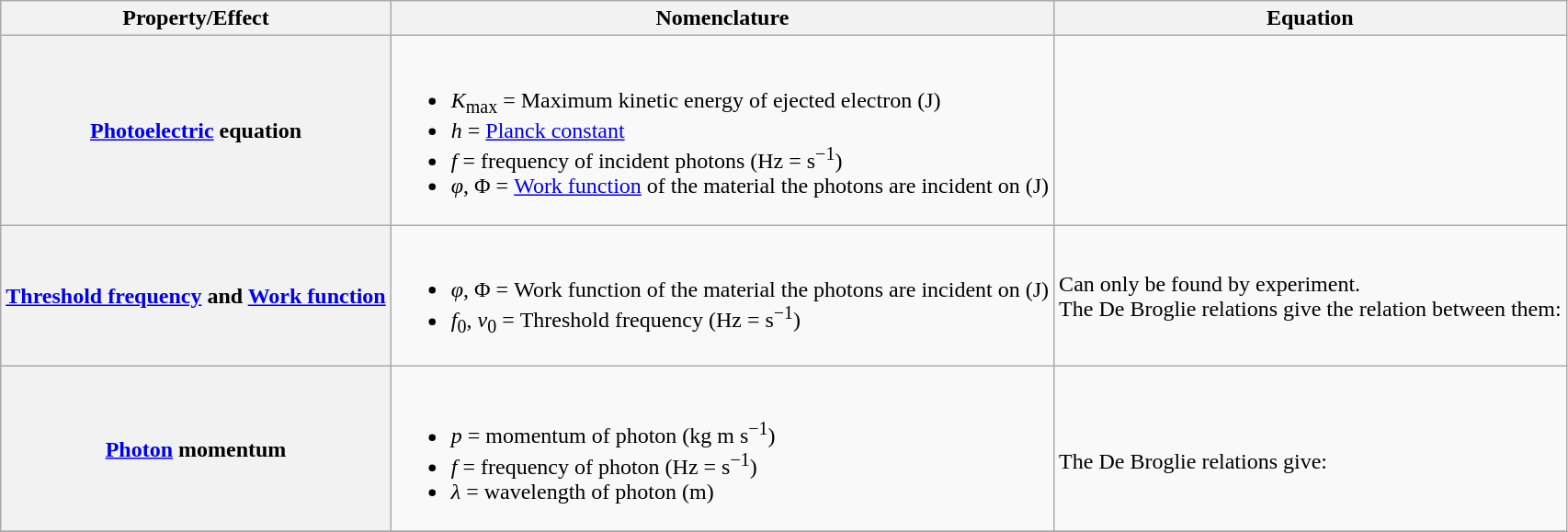<table class="wikitable">
<tr>
<th>Property/Effect</th>
<th>Nomenclature</th>
<th>Equation</th>
</tr>
<tr>
<th><a href='#'>Photoelectric</a> equation</th>
<td><br><ul><li><em>K</em><sub>max</sub> = Maximum kinetic energy of ejected electron (J)</li><li><em>h</em> = <a href='#'>Planck constant</a></li><li><em>f</em> = frequency of incident photons (Hz = s<sup>−1</sup>)</li><li><em>φ</em>, Φ = <a href='#'>Work function</a> of the material the photons are incident on (J)</li></ul></td>
<td></td>
</tr>
<tr>
<th><a href='#'>Threshold frequency</a> and <a href='#'>Work function</a></th>
<td><br><ul><li><em>φ</em>, Φ = Work function of the material the photons are incident on (J)</li><li><em>f</em><sub>0</sub>, <em>ν</em><sub>0</sub> = Threshold frequency (Hz = s<sup>−1</sup>)</li></ul></td>
<td>Can only be found by experiment.<br>The De Broglie relations give the relation between them:<br></td>
</tr>
<tr>
<th><a href='#'>Photon</a> momentum</th>
<td><br><ul><li><em>p</em> = momentum of photon (kg m s<sup>−1</sup>)</li><li><em>f</em> = frequency of photon (Hz = s<sup>−1</sup>)</li><li><em>λ</em> = wavelength of photon (m)</li></ul></td>
<td><br>The De Broglie relations give:<br></td>
</tr>
<tr>
</tr>
</table>
